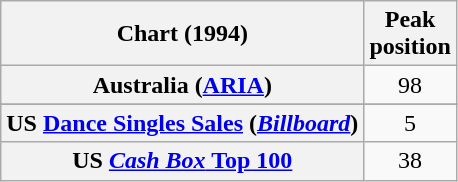<table class="wikitable sortable plainrowheaders" style="text-align:center">
<tr>
<th scope="col">Chart (1994)</th>
<th scope="col">Peak<br>position</th>
</tr>
<tr>
<th scope="row">Australia (<a href='#'>ARIA</a>)</th>
<td>98</td>
</tr>
<tr>
</tr>
<tr>
</tr>
<tr>
<th scope="row">US <a href='#'>Dance Singles Sales</a> (<em><a href='#'>Billboard</a></em>)</th>
<td>5</td>
</tr>
<tr>
<th scope="row">US <a href='#'><em>Cash Box</em> Top 100</a></th>
<td>38</td>
</tr>
</table>
